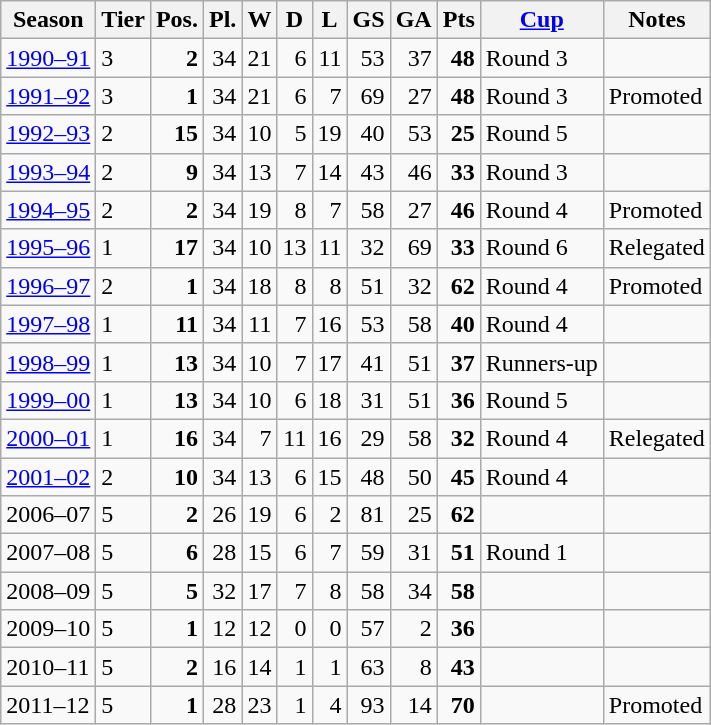<table class="wikitable">
<tr>
<th>Season</th>
<th>Tier</th>
<th>Pos.</th>
<th>Pl.</th>
<th>W</th>
<th>D</th>
<th>L</th>
<th>GS</th>
<th>GA</th>
<th>Pts</th>
<th><a href='#'>Cup</a></th>
<th>Notes</th>
</tr>
<tr>
<td><a href='#'>1990–91</a></td>
<td>3</td>
<td align=right><strong>2</strong></td>
<td align=right>34</td>
<td align=right>21</td>
<td align=right>6</td>
<td align=right>11</td>
<td align=right>53</td>
<td align=right>37</td>
<td align=right><strong>48</strong></td>
<td>Round 3</td>
<td></td>
</tr>
<tr>
<td><a href='#'>1991–92</a></td>
<td>3</td>
<td align=right><strong>1</strong></td>
<td align=right>34</td>
<td align=right>21</td>
<td align=right>6</td>
<td align=right>7</td>
<td align=right>69</td>
<td align=right>27</td>
<td align=right><strong>48</strong></td>
<td>Round 3</td>
<td>Promoted</td>
</tr>
<tr>
<td><a href='#'>1992–93</a></td>
<td>2</td>
<td align=right><strong>15</strong></td>
<td align=right>34</td>
<td align=right>10</td>
<td align=right>5</td>
<td align=right>19</td>
<td align=right>40</td>
<td align=right>53</td>
<td align=right><strong>25</strong></td>
<td>Round 5</td>
<td></td>
</tr>
<tr>
<td><a href='#'>1993–94</a></td>
<td>2</td>
<td align=right><strong>9</strong></td>
<td align=right>34</td>
<td align=right>13</td>
<td align=right>7</td>
<td align=right>14</td>
<td align=right>43</td>
<td align=right>46</td>
<td align=right><strong>33</strong></td>
<td>Round 3</td>
<td></td>
</tr>
<tr>
<td><a href='#'>1994–95</a></td>
<td>2</td>
<td align=right><strong>2</strong></td>
<td align=right>34</td>
<td align=right>19</td>
<td align=right>8</td>
<td align=right>7</td>
<td align=right>58</td>
<td align=right>27</td>
<td align=right><strong>46</strong></td>
<td>Round 4</td>
<td>Promoted</td>
</tr>
<tr>
<td><a href='#'>1995–96</a></td>
<td>1</td>
<td align=right><strong>17</strong></td>
<td align=right>34</td>
<td align=right>10</td>
<td align=right>13</td>
<td align=right>11</td>
<td align=right>32</td>
<td align=right>69</td>
<td align=right><strong>33</strong></td>
<td>Round 6</td>
<td>Relegated</td>
</tr>
<tr>
<td><a href='#'>1996–97</a></td>
<td>2</td>
<td align=right><strong>1</strong></td>
<td align=right>34</td>
<td align=right>18</td>
<td align=right>8</td>
<td align=right>8</td>
<td align=right>51</td>
<td align=right>32</td>
<td align=right><strong>62</strong></td>
<td>Round 4</td>
<td>Promoted</td>
</tr>
<tr>
<td><a href='#'>1997–98</a></td>
<td>1</td>
<td align=right><strong>11</strong></td>
<td align=right>34</td>
<td align=right>11</td>
<td align=right>7</td>
<td align=right>16</td>
<td align=right>53</td>
<td align=right>58</td>
<td align=right><strong>40</strong></td>
<td>Round 4</td>
<td></td>
</tr>
<tr>
<td><a href='#'>1998–99</a></td>
<td>1</td>
<td align=right><strong>13</strong></td>
<td align=right>34</td>
<td align=right>10</td>
<td align=right>7</td>
<td align=right>17</td>
<td align=right>41</td>
<td align=right>51</td>
<td align=right><strong>37</strong></td>
<td>Runners-up</td>
<td></td>
</tr>
<tr>
<td><a href='#'>1999–00</a></td>
<td>1</td>
<td align=right><strong>13</strong></td>
<td align=right>34</td>
<td align=right>10</td>
<td align=right>6</td>
<td align=right>18</td>
<td align=right>31</td>
<td align=right>51</td>
<td align=right><strong>36</strong></td>
<td>Round 5</td>
<td></td>
</tr>
<tr>
<td><a href='#'>2000–01</a></td>
<td>1</td>
<td align=right><strong>16</strong></td>
<td align=right>34</td>
<td align=right>7</td>
<td align=right>11</td>
<td align=right>16</td>
<td align=right>29</td>
<td align=right>58</td>
<td align=right><strong>32</strong></td>
<td>Round 4</td>
<td>Relegated</td>
</tr>
<tr>
<td><a href='#'>2001–02</a></td>
<td>2</td>
<td align=right><strong>10</strong></td>
<td align=right>34</td>
<td align=right>13</td>
<td align=right>6</td>
<td align=right>15</td>
<td align=right>48</td>
<td align=right>50</td>
<td align=right><strong>45</strong></td>
<td>Round 4</td>
<td></td>
</tr>
<tr>
<td>2006–07</td>
<td>5</td>
<td align=right><strong>2</strong></td>
<td align=right>26</td>
<td align=right>19</td>
<td align=right>6</td>
<td align=right>2</td>
<td align=right>81</td>
<td align=right>25</td>
<td align=right><strong>62</strong></td>
<td></td>
<td></td>
</tr>
<tr>
<td>2007–08</td>
<td>5</td>
<td align=right><strong>6</strong></td>
<td align=right>28</td>
<td align=right>15</td>
<td align=right>6</td>
<td align=right>7</td>
<td align=right>59</td>
<td align=right>31</td>
<td align=right><strong>51</strong></td>
<td>Round 1</td>
<td></td>
</tr>
<tr>
<td>2008–09</td>
<td>5</td>
<td align=right><strong>5</strong></td>
<td align=right>32</td>
<td align=right>17</td>
<td align=right>7</td>
<td align=right>8</td>
<td align=right>58</td>
<td align=right>34</td>
<td align=right><strong>58</strong></td>
<td></td>
<td></td>
</tr>
<tr>
<td>2009–10</td>
<td>5</td>
<td align=right><strong>1</strong></td>
<td align=right>12</td>
<td align=right>12</td>
<td align=right>0</td>
<td align=right>0</td>
<td align=right>57</td>
<td align=right>2</td>
<td align=right><strong>36</strong></td>
<td></td>
<td></td>
</tr>
<tr>
<td>2010–11</td>
<td>5</td>
<td align=right><strong>2</strong></td>
<td align=right>16</td>
<td align=right>14</td>
<td align=right>1</td>
<td align=right>1</td>
<td align=right>63</td>
<td align=right>8</td>
<td align=right><strong>43</strong></td>
<td></td>
<td></td>
</tr>
<tr>
<td>2011–12</td>
<td>5</td>
<td align=right><strong>1</strong></td>
<td align=right>28</td>
<td align=right>23</td>
<td align=right>1</td>
<td align=right>4</td>
<td align=right>93</td>
<td align=right>14</td>
<td align=right><strong>70</strong></td>
<td></td>
<td>Promoted</td>
</tr>
</table>
